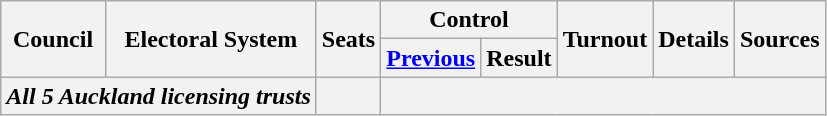<table class="wikitable">
<tr>
<th rowspan="2">Council</th>
<th rowspan="2">Electoral System</th>
<th rowspan="2">Seats</th>
<th colspan="2">Control</th>
<th rowspan="2">Turnout</th>
<th rowspan="2">Details</th>
<th rowspan="2">Sources</th>
</tr>
<tr>
<th><a href='#'>Previous</a></th>
<th>Result<br>



</th>
</tr>
<tr class="sortbottom">
<th style="text-align:left;" colspan="2"><em>All 5 Auckland licensing trusts</em></th>
<th></th>
<th colspan="5"></th>
</tr>
</table>
